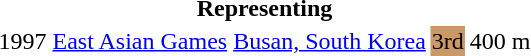<table>
<tr>
<th colspan="5">Representing </th>
</tr>
<tr>
<td>1997</td>
<td><a href='#'>East Asian Games</a></td>
<td><a href='#'>Busan, South Korea</a></td>
<td bgcolor="cc9966">3rd</td>
<td>400 m</td>
</tr>
</table>
